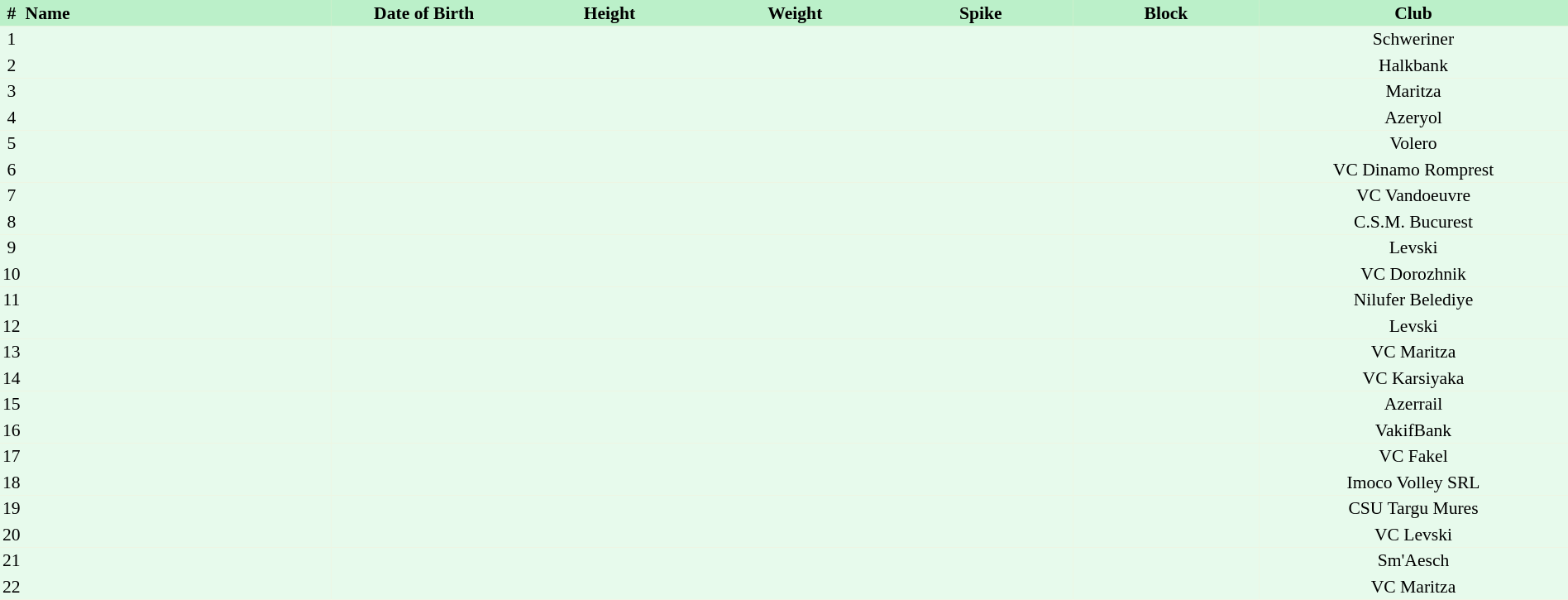<table border=0 cellpadding=2 cellspacing=0  |- bgcolor=#FFECCE style="text-align:center; font-size:90%; width:100%">
<tr bgcolor=#BBF0C9>
<th>#</th>
<th align=left width=20%>Name</th>
<th width=12%>Date of Birth</th>
<th width=12%>Height</th>
<th width=12%>Weight</th>
<th width=12%>Spike</th>
<th width=12%>Block</th>
<th width=20%>Club</th>
</tr>
<tr bgcolor=#E7FAEC>
<td>1</td>
<td align=left></td>
<td align=right></td>
<td></td>
<td></td>
<td></td>
<td></td>
<td>Schweriner</td>
</tr>
<tr bgcolor=#E7FAEC>
<td>2</td>
<td align=left></td>
<td align=right></td>
<td></td>
<td></td>
<td></td>
<td></td>
<td>Halkbank</td>
</tr>
<tr bgcolor=#E7FAEC>
<td>3</td>
<td align=left></td>
<td align=right></td>
<td></td>
<td></td>
<td></td>
<td></td>
<td>Maritza</td>
</tr>
<tr bgcolor=#E7FAEC>
<td>4</td>
<td align=left></td>
<td align=right></td>
<td></td>
<td></td>
<td></td>
<td></td>
<td>Azeryol</td>
</tr>
<tr bgcolor=#E7FAEC>
<td>5</td>
<td align=left></td>
<td align=right></td>
<td></td>
<td></td>
<td></td>
<td></td>
<td>Volero</td>
</tr>
<tr bgcolor=#E7FAEC>
<td>6</td>
<td align=left></td>
<td align=right></td>
<td></td>
<td></td>
<td></td>
<td></td>
<td>VC Dinamo Romprest</td>
</tr>
<tr bgcolor=#E7FAEC>
<td>7</td>
<td align=left></td>
<td align=right></td>
<td></td>
<td></td>
<td></td>
<td></td>
<td>VC Vandoeuvre</td>
</tr>
<tr bgcolor=#E7FAEC>
<td>8</td>
<td align=left></td>
<td align=right></td>
<td></td>
<td></td>
<td></td>
<td></td>
<td>C.S.M. Bucurest</td>
</tr>
<tr bgcolor=#E7FAEC>
<td>9</td>
<td align=left></td>
<td align=right></td>
<td></td>
<td></td>
<td></td>
<td></td>
<td>Levski</td>
</tr>
<tr bgcolor=#E7FAEC>
<td>10</td>
<td align=left></td>
<td align=right></td>
<td></td>
<td></td>
<td></td>
<td></td>
<td>VC Dorozhnik</td>
</tr>
<tr bgcolor=#E7FAEC>
<td>11</td>
<td align=left></td>
<td align=right></td>
<td></td>
<td></td>
<td></td>
<td></td>
<td>Nilufer Belediye</td>
</tr>
<tr bgcolor=#E7FAEC>
<td>12</td>
<td align=left></td>
<td align=right></td>
<td></td>
<td></td>
<td></td>
<td></td>
<td>Levski</td>
</tr>
<tr bgcolor=#E7FAEC>
<td>13</td>
<td align=left></td>
<td align=right></td>
<td></td>
<td></td>
<td></td>
<td></td>
<td>VC Maritza</td>
</tr>
<tr bgcolor=#E7FAEC>
<td>14</td>
<td align=left></td>
<td align=right></td>
<td></td>
<td></td>
<td></td>
<td></td>
<td>VC Karsiyaka</td>
</tr>
<tr bgcolor=#E7FAEC>
<td>15</td>
<td align=left></td>
<td align=right></td>
<td></td>
<td></td>
<td></td>
<td></td>
<td>Azerrail</td>
</tr>
<tr bgcolor=#E7FAEC>
<td>16</td>
<td align=left></td>
<td align=right></td>
<td></td>
<td></td>
<td></td>
<td></td>
<td>VakifBank</td>
</tr>
<tr bgcolor=#E7FAEC>
<td>17</td>
<td align=left></td>
<td align=right></td>
<td></td>
<td></td>
<td></td>
<td></td>
<td>VC Fakel</td>
</tr>
<tr bgcolor=#E7FAEC>
<td>18</td>
<td align=left></td>
<td align=right></td>
<td></td>
<td></td>
<td></td>
<td></td>
<td>Imoco Volley SRL</td>
</tr>
<tr bgcolor=#E7FAEC>
<td>19</td>
<td align=left></td>
<td align=right></td>
<td></td>
<td></td>
<td></td>
<td></td>
<td>CSU Targu Mures</td>
</tr>
<tr bgcolor=#E7FAEC>
<td>20</td>
<td align=left></td>
<td align=right></td>
<td></td>
<td></td>
<td></td>
<td></td>
<td>VC Levski</td>
</tr>
<tr bgcolor=#E7FAEC>
<td>21</td>
<td align=left></td>
<td align=right></td>
<td></td>
<td></td>
<td></td>
<td></td>
<td>Sm'Aesch</td>
</tr>
<tr bgcolor=#E7FAEC>
<td>22</td>
<td align=left></td>
<td align=right></td>
<td></td>
<td></td>
<td></td>
<td></td>
<td>VC Maritza</td>
</tr>
</table>
